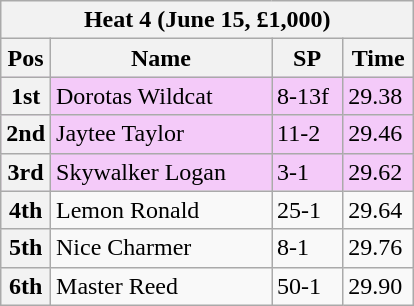<table class="wikitable">
<tr>
<th colspan="6">Heat 4 (June 15, £1,000)</th>
</tr>
<tr>
<th width=20>Pos</th>
<th width=140>Name</th>
<th width=40>SP</th>
<th width=40>Time</th>
</tr>
<tr style="background: #f4caf9;">
<th>1st</th>
<td>Dorotas Wildcat</td>
<td>8-13f</td>
<td>29.38</td>
</tr>
<tr style="background: #f4caf9;">
<th>2nd</th>
<td>Jaytee Taylor</td>
<td>11-2</td>
<td>29.46</td>
</tr>
<tr style="background: #f4caf9;">
<th>3rd</th>
<td>Skywalker Logan</td>
<td>3-1</td>
<td>29.62</td>
</tr>
<tr>
<th>4th</th>
<td>Lemon Ronald</td>
<td>25-1</td>
<td>29.64</td>
</tr>
<tr>
<th>5th</th>
<td>Nice Charmer</td>
<td>8-1</td>
<td>29.76</td>
</tr>
<tr>
<th>6th</th>
<td>Master Reed</td>
<td>50-1</td>
<td>29.90</td>
</tr>
</table>
